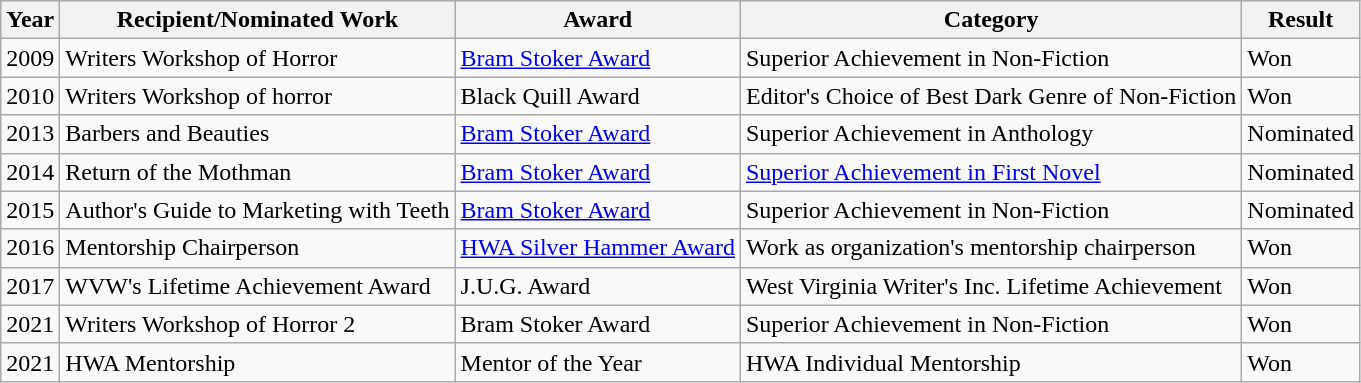<table class="wikitable">
<tr>
<th>Year</th>
<th>Recipient/Nominated Work</th>
<th>Award</th>
<th>Category</th>
<th>Result</th>
</tr>
<tr>
<td>2009</td>
<td>Writers Workshop of Horror</td>
<td><a href='#'>Bram Stoker Award</a></td>
<td>Superior Achievement in Non-Fiction</td>
<td>Won</td>
</tr>
<tr>
<td>2010</td>
<td>Writers Workshop of horror</td>
<td>Black Quill Award</td>
<td>Editor's Choice of Best Dark Genre of Non-Fiction</td>
<td>Won</td>
</tr>
<tr>
<td>2013</td>
<td>Barbers and Beauties</td>
<td><a href='#'>Bram Stoker Award</a></td>
<td>Superior Achievement in Anthology</td>
<td>Nominated</td>
</tr>
<tr>
<td>2014</td>
<td>Return of the Mothman</td>
<td><a href='#'>Bram Stoker Award</a></td>
<td><a href='#'>Superior Achievement in First Novel</a></td>
<td>Nominated</td>
</tr>
<tr>
<td>2015</td>
<td>Author's Guide to Marketing with Teeth</td>
<td><a href='#'>Bram Stoker Award</a></td>
<td>Superior Achievement in Non-Fiction</td>
<td>Nominated</td>
</tr>
<tr>
<td>2016</td>
<td>Mentorship Chairperson</td>
<td><a href='#'>HWA Silver Hammer Award</a></td>
<td>Work as organization's mentorship chairperson</td>
<td>Won</td>
</tr>
<tr>
<td>2017</td>
<td>WVW's Lifetime Achievement Award</td>
<td>J.U.G. Award</td>
<td>West Virginia Writer's Inc. Lifetime Achievement</td>
<td>Won</td>
</tr>
<tr>
<td>2021</td>
<td>Writers Workshop of Horror 2</td>
<td>Bram Stoker Award</td>
<td>Superior Achievement in Non-Fiction</td>
<td>Won</td>
</tr>
<tr>
<td>2021</td>
<td>HWA Mentorship</td>
<td>Mentor of the Year</td>
<td>HWA Individual Mentorship</td>
<td>Won</td>
</tr>
</table>
